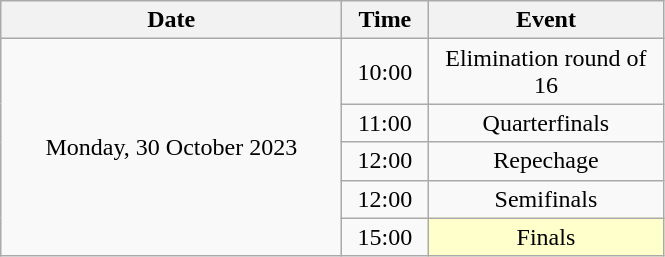<table class = "wikitable" style="text-align:center;">
<tr>
<th width=220>Date</th>
<th width=50>Time</th>
<th width=150>Event</th>
</tr>
<tr>
<td rowspan=5>Monday, 30 October 2023</td>
<td>10:00</td>
<td>Elimination round of 16</td>
</tr>
<tr>
<td>11:00</td>
<td>Quarterfinals</td>
</tr>
<tr>
<td>12:00</td>
<td>Repechage</td>
</tr>
<tr>
<td>12:00</td>
<td>Semifinals</td>
</tr>
<tr>
<td>15:00</td>
<td bgcolor=ffffcc>Finals</td>
</tr>
</table>
